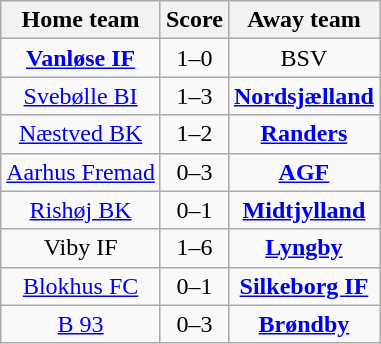<table class="wikitable" style="text-align: center">
<tr>
<th>Home team</th>
<th>Score</th>
<th>Away team</th>
</tr>
<tr>
<td><strong><a href='#'>Vanløse IF</a></strong></td>
<td>1–0</td>
<td>BSV</td>
</tr>
<tr>
<td><a href='#'>Svebølle BI</a></td>
<td>1–3 </td>
<td><strong><a href='#'>Nordsjælland</a></strong></td>
</tr>
<tr>
<td><a href='#'>Næstved BK</a></td>
<td>1–2</td>
<td><strong><a href='#'>Randers</a></strong></td>
</tr>
<tr>
<td><a href='#'>Aarhus Fremad</a></td>
<td>0–3</td>
<td><strong><a href='#'>AGF</a></strong></td>
</tr>
<tr>
<td><a href='#'>Rishøj BK</a></td>
<td>0–1</td>
<td><strong><a href='#'>Midtjylland</a></strong></td>
</tr>
<tr>
<td>Viby IF</td>
<td>1–6</td>
<td><strong><a href='#'>Lyngby</a></strong></td>
</tr>
<tr>
<td><a href='#'>Blokhus FC</a></td>
<td>0–1</td>
<td><strong><a href='#'>Silkeborg IF</a></strong></td>
</tr>
<tr>
<td><a href='#'>B 93</a></td>
<td>0–3</td>
<td><strong><a href='#'>Brøndby</a></strong></td>
</tr>
</table>
